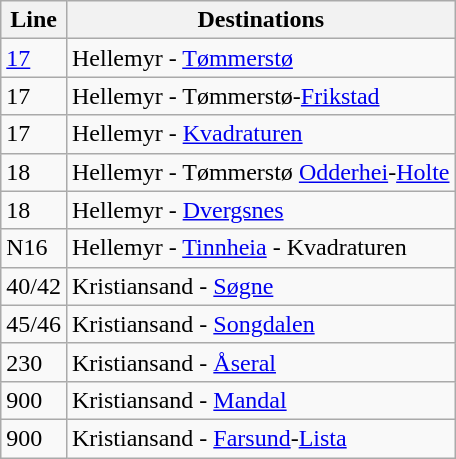<table class="wikitable sortable">
<tr>
<th>Line</th>
<th>Destinations</th>
</tr>
<tr>
<td><a href='#'>17</a></td>
<td>Hellemyr - <a href='#'>Tømmerstø</a></td>
</tr>
<tr>
<td>17</td>
<td>Hellemyr - Tømmerstø-<a href='#'>Frikstad</a></td>
</tr>
<tr>
<td>17</td>
<td>Hellemyr - <a href='#'>Kvadraturen</a></td>
</tr>
<tr>
<td>18</td>
<td>Hellemyr - Tømmerstø <a href='#'>Odderhei</a>-<a href='#'>Holte</a></td>
</tr>
<tr>
<td>18</td>
<td>Hellemyr - <a href='#'>Dvergsnes</a></td>
</tr>
<tr>
<td>N16</td>
<td>Hellemyr - <a href='#'>Tinnheia</a> - Kvadraturen</td>
</tr>
<tr>
<td>40/42</td>
<td>Kristiansand - <a href='#'>Søgne</a></td>
</tr>
<tr>
<td>45/46</td>
<td>Kristiansand - <a href='#'>Songdalen</a></td>
</tr>
<tr>
<td>230</td>
<td>Kristiansand - <a href='#'>Åseral</a></td>
</tr>
<tr>
<td>900</td>
<td>Kristiansand - <a href='#'>Mandal</a></td>
</tr>
<tr>
<td>900</td>
<td>Kristiansand - <a href='#'>Farsund</a>-<a href='#'>Lista</a></td>
</tr>
</table>
